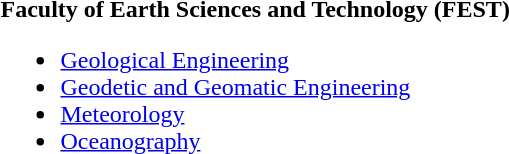<table>
<tr>
<td><strong>Faculty of Earth Sciences and Technology (FEST)</strong><br><ul><li><a href='#'>Geological Engineering</a></li><li><a href='#'>Geodetic and Geomatic Engineering</a></li><li><a href='#'>Meteorology</a></li><li><a href='#'>Oceanography</a></li></ul></td>
</tr>
</table>
